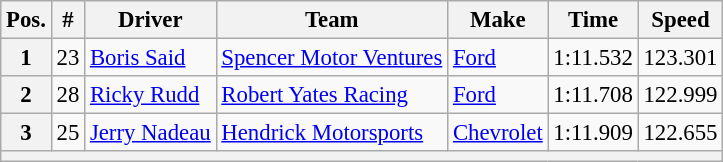<table class="wikitable" style="font-size:95%">
<tr>
<th>Pos.</th>
<th>#</th>
<th>Driver</th>
<th>Team</th>
<th>Make</th>
<th>Time</th>
<th>Speed</th>
</tr>
<tr>
<th>1</th>
<td>23</td>
<td><a href='#'>Boris Said</a></td>
<td><a href='#'>Spencer Motor Ventures</a></td>
<td><a href='#'>Ford</a></td>
<td>1:11.532</td>
<td>123.301</td>
</tr>
<tr>
<th>2</th>
<td>28</td>
<td><a href='#'>Ricky Rudd</a></td>
<td><a href='#'>Robert Yates Racing</a></td>
<td><a href='#'>Ford</a></td>
<td>1:11.708</td>
<td>122.999</td>
</tr>
<tr>
<th>3</th>
<td>25</td>
<td><a href='#'>Jerry Nadeau</a></td>
<td><a href='#'>Hendrick Motorsports</a></td>
<td><a href='#'>Chevrolet</a></td>
<td>1:11.909</td>
<td>122.655</td>
</tr>
<tr>
<th colspan="7"></th>
</tr>
</table>
